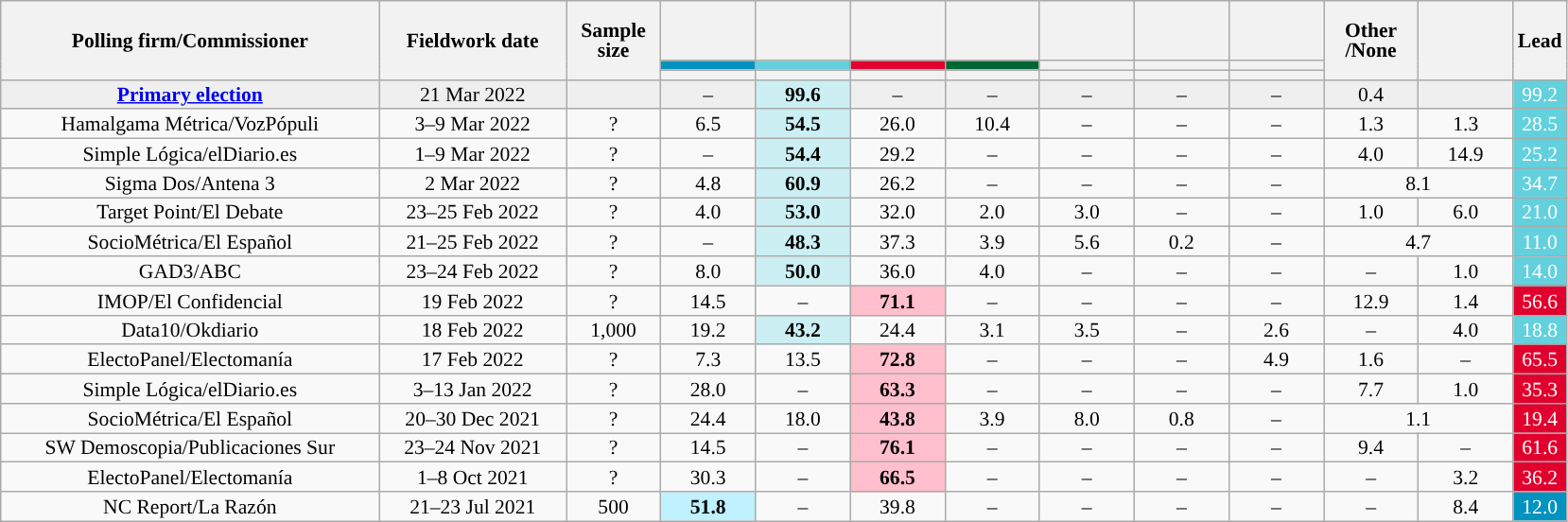<table class="wikitable collapsible collapsed" style="text-align:center; font-size:90%; line-height:14px;">
<tr style="height:42px;">
<th style="width:260px;" rowspan="3">Polling firm/Commissioner</th>
<th style="width:125px;" rowspan="3">Fieldwork date</th>
<th style="width:60px;" rowspan="3">Sample size</th>
<th style="width:60px;"></th>
<th style="width:60px;"></th>
<th style="width:60px;"></th>
<th style="width:60px;"></th>
<th style="width:60px;"></th>
<th style="width:60px;"></th>
<th style="width:60px;"></th>
<th style="width:60px;" rowspan="3">Other<br>/None</th>
<th style="width:60px;" rowspan="3"></th>
<th style="width:30px;" rowspan="3">Lead</th>
</tr>
<tr>
<th style="color:inherit;background:#0093BF;"></th>
<th style="color:inherit;background:#62D0DD;"></th>
<th style="color:inherit;background:#E1002D;"></th>
<th style="color:inherit;background:#006633;"></th>
<th style="color:inherit;background:"></th>
<th style="color:inherit;background:"></th>
<th style="color:inherit;background:"></th>
</tr>
<tr>
<th></th>
<th></th>
<th></th>
<th></th>
<th></th>
<th></th>
<th></th>
</tr>
<tr style="color:inherit;background:#EFEFEF;">
<td><strong><a href='#'>Primary election</a></strong></td>
<td>21 Mar 2022</td>
<td></td>
<td>–</td>
<td style="color:inherit;background:#CBEFF3;"><strong>99.6</strong></td>
<td>–</td>
<td>–</td>
<td>–</td>
<td>–</td>
<td>–</td>
<td>0.4</td>
<td></td>
<td style="color:inherit;background:#62D0DD; color:white;">99.2</td>
</tr>
<tr>
<td>Hamalgama Métrica/VozPópuli</td>
<td>3–9 Mar 2022</td>
<td>?</td>
<td>6.5</td>
<td style="color:inherit;background:#CBEFF3;"><strong>54.5</strong></td>
<td>26.0</td>
<td>10.4</td>
<td>–</td>
<td>–</td>
<td>–</td>
<td>1.3</td>
<td>1.3</td>
<td style="color:inherit;background:#62D0DD; color:white;">28.5</td>
</tr>
<tr>
<td>Simple Lógica/elDiario.es</td>
<td>1–9 Mar 2022</td>
<td>?</td>
<td>–</td>
<td style="color:inherit;background:#CBEFF3;"><strong>54.4</strong></td>
<td>29.2</td>
<td>–</td>
<td>–</td>
<td>–</td>
<td>–</td>
<td>4.0</td>
<td>14.9</td>
<td style="color:inherit;background:#62D0DD; color:white;">25.2</td>
</tr>
<tr>
<td>Sigma Dos/Antena 3</td>
<td>2 Mar 2022</td>
<td>?</td>
<td>4.8</td>
<td style="color:inherit;background:#CBEFF3;"><strong>60.9</strong></td>
<td>26.2</td>
<td>–</td>
<td>–</td>
<td>–</td>
<td>–</td>
<td colspan="2">8.1</td>
<td style="color:inherit;background:#62D0DD; color:white;">34.7</td>
</tr>
<tr>
<td>Target Point/El Debate</td>
<td>23–25 Feb 2022</td>
<td>?</td>
<td>4.0</td>
<td style="color:inherit;background:#CBEFF3;"><strong>53.0</strong></td>
<td>32.0</td>
<td>2.0</td>
<td>3.0</td>
<td>–</td>
<td>–</td>
<td>1.0</td>
<td>6.0</td>
<td style="color:inherit;background:#62D0DD; color:white;">21.0</td>
</tr>
<tr>
<td>SocioMétrica/El Español</td>
<td>21–25 Feb 2022</td>
<td>?</td>
<td>–</td>
<td style="color:inherit;background:#CBEFF3;"><strong>48.3</strong></td>
<td>37.3</td>
<td>3.9</td>
<td>5.6</td>
<td>0.2</td>
<td>–</td>
<td colspan="2">4.7</td>
<td style="color:inherit;background:#62D0DD; color:white;">11.0</td>
</tr>
<tr>
<td>GAD3/ABC</td>
<td>23–24 Feb 2022</td>
<td>?</td>
<td>8.0</td>
<td style="color:inherit;background:#CBEFF3;"><strong>50.0</strong></td>
<td>36.0</td>
<td>4.0</td>
<td>–</td>
<td>–</td>
<td>–</td>
<td>–</td>
<td>1.0</td>
<td style="color:inherit;background:#62D0DD; color:white;">14.0</td>
</tr>
<tr>
<td>IMOP/El Confidencial</td>
<td>19 Feb 2022</td>
<td>?</td>
<td>14.5</td>
<td>–</td>
<td style="color:inherit;background:#FFBFCC;"><strong>71.1</strong></td>
<td>–</td>
<td>–</td>
<td>–</td>
<td>–</td>
<td>12.9</td>
<td>1.4</td>
<td style="color:inherit;background:#E1002D; color:white;">56.6</td>
</tr>
<tr>
<td>Data10/Okdiario</td>
<td>18 Feb 2022</td>
<td>1,000</td>
<td>19.2</td>
<td style="color:inherit;background:#CBEFF3;"><strong>43.2</strong></td>
<td>24.4</td>
<td>3.1</td>
<td>3.5</td>
<td>–</td>
<td>2.6</td>
<td>–</td>
<td>4.0</td>
<td style="color:inherit;background:#62D0DD; color:white;">18.8</td>
</tr>
<tr>
<td>ElectoPanel/Electomanía</td>
<td>17 Feb 2022</td>
<td>?</td>
<td>7.3</td>
<td>13.5</td>
<td style="color:inherit;background:#FFBFCC;"><strong>72.8</strong></td>
<td>–</td>
<td>–</td>
<td>–</td>
<td>4.9</td>
<td>1.6</td>
<td>–</td>
<td style="color:inherit;background:#E1002D; color:white;">65.5</td>
</tr>
<tr>
<td>Simple Lógica/elDiario.es</td>
<td>3–13 Jan 2022</td>
<td>?</td>
<td>28.0</td>
<td>–</td>
<td style="color:inherit;background:#FFBFCC;"><strong>63.3</strong></td>
<td>–</td>
<td>–</td>
<td>–</td>
<td>–</td>
<td>7.7</td>
<td>1.0</td>
<td style="color:inherit;background:#E1002D; color:white;">35.3</td>
</tr>
<tr>
<td>SocioMétrica/El Español</td>
<td>20–30 Dec 2021</td>
<td>?</td>
<td>24.4</td>
<td>18.0</td>
<td style="color:inherit;background:#FFBFCC;"><strong>43.8</strong></td>
<td>3.9</td>
<td>8.0</td>
<td>0.8</td>
<td>–</td>
<td colspan="2">1.1</td>
<td style="color:inherit;background:#E1002D; color:white;">19.4</td>
</tr>
<tr>
<td>SW Demoscopia/Publicaciones Sur</td>
<td>23–24 Nov 2021</td>
<td>?</td>
<td>14.5</td>
<td>–</td>
<td style="color:inherit;background:#FFBFCC;"><strong>76.1</strong></td>
<td>–</td>
<td>–</td>
<td>–</td>
<td>–</td>
<td>9.4</td>
<td>–</td>
<td style="color:inherit;background:#E1002D; color:white;">61.6</td>
</tr>
<tr>
<td>ElectoPanel/Electomanía</td>
<td>1–8 Oct 2021</td>
<td>?</td>
<td>30.3</td>
<td>–</td>
<td style="color:inherit;background:#FFBFCC;"><strong>66.5</strong></td>
<td>–</td>
<td>–</td>
<td>–</td>
<td>–</td>
<td>–</td>
<td>3.2</td>
<td style="color:inherit;background:#E1002D; color:white;">36.2</td>
</tr>
<tr>
<td>NC Report/La Razón</td>
<td>21–23 Jul 2021</td>
<td>500</td>
<td style="color:inherit;background:#BFF1FF;"><strong>51.8</strong></td>
<td>–</td>
<td>39.8</td>
<td>–</td>
<td>–</td>
<td>–</td>
<td>–</td>
<td>–</td>
<td>8.4</td>
<td style="color:inherit;background:#0093BF; color:white;">12.0</td>
</tr>
</table>
